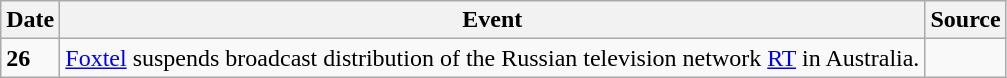<table class="wikitable">
<tr>
<th>Date</th>
<th>Event</th>
<th>Source</th>
</tr>
<tr>
<td><strong>26</strong></td>
<td><a href='#'>Foxtel</a> suspends broadcast distribution of the Russian television network <a href='#'>RT</a> in Australia.</td>
<td></td>
</tr>
</table>
